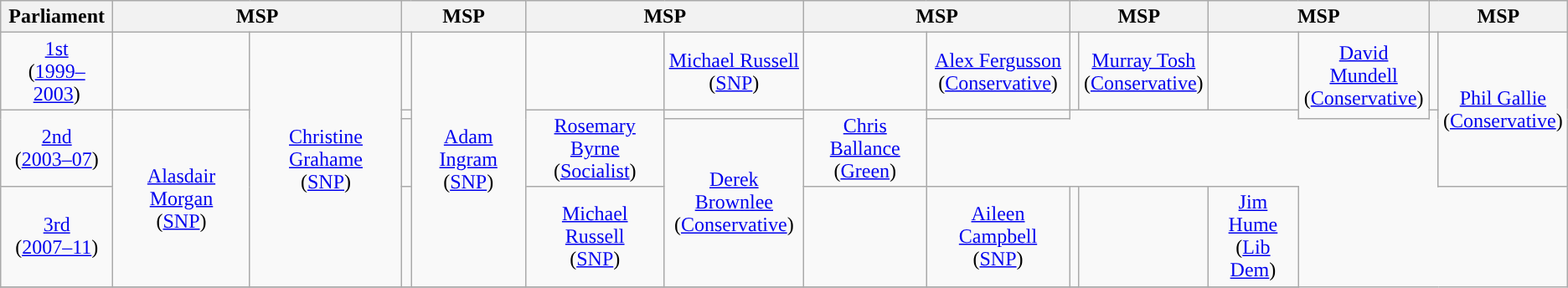<table class="wikitable" style="text-align:center">
<tr>
<th>Parliament</th>
<th colspan="2">MSP</th>
<th colspan="2">MSP</th>
<th colspan="2">MSP</th>
<th colspan="2">MSP</th>
<th colspan="2">MSP</th>
<th colspan="2">MSP</th>
<th colspan="2">MSP</th>
</tr>
<tr>
<td><a href='#'>1st</a> <br>(<a href='#'>1999–2003</a>)</td>
<td></td>
<td rowspan="4"><a href='#'>Christine Grahame</a> <br>(<a href='#'>SNP</a>)</td>
<td></td>
<td rowspan="4"><a href='#'>Adam Ingram</a><br>(<a href='#'>SNP</a>)</td>
<td></td>
<td rowspan="1"><a href='#'>Michael Russell</a><br>(<a href='#'>SNP</a>)</td>
<td style="color:inherit;background:"></td>
<td rowspan="1"><a href='#'>Alex Fergusson</a><br>(<a href='#'>Conservative</a>)</td>
<td style="color:inherit;background:"></td>
<td rowspan="1"><a href='#'>Murray Tosh</a><br>(<a href='#'>Conservative</a>)</td>
<td></td>
<td rowspan="2"><a href='#'>David Mundell</a><br>(<a href='#'>Conservative</a>)</td>
<td></td>
<td rowspan="3"><a href='#'>Phil Gallie</a><br>(<a href='#'>Conservative</a>)</td>
</tr>
<tr>
<td rowspan="2"><a href='#'>2nd</a> <br>(<a href='#'>2003–07</a>)</td>
<td rowspan="3"><a href='#'>Alasdair Morgan</a> <br>(<a href='#'>SNP</a>)</td>
<td></td>
<td rowspan="2"><a href='#'>Rosemary Byrne</a><br>(<a href='#'>Socialist</a>)</td>
<td></td>
<td rowspan="2"><a href='#'>Chris Ballance</a><br>(<a href='#'>Green</a>)</td>
<td></td>
</tr>
<tr>
<td></td>
<td rowspan="2"><a href='#'>Derek Brownlee</a><br>(<a href='#'>Conservative</a>)</td>
</tr>
<tr>
<td><a href='#'>3rd</a> <br>(<a href='#'>2007–11</a>)</td>
<td style="color:inherit;background:"></td>
<td><a href='#'>Michael Russell</a><br>(<a href='#'>SNP</a>)</td>
<td style="color:inherit;background:"></td>
<td><a href='#'>Aileen Campbell</a><br>(<a href='#'>SNP</a>)</td>
<td style="color:inherit;background:"></td>
<td style="color:inherit;background:"></td>
<td><a href='#'>Jim Hume</a><br>(<a href='#'>Lib Dem</a>)</td>
</tr>
<tr>
</tr>
</table>
